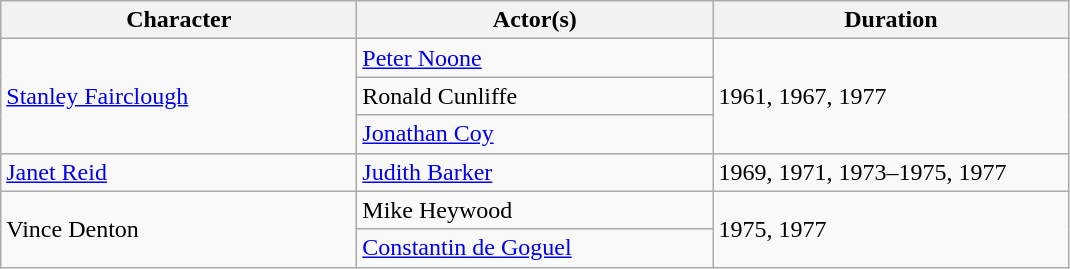<table class="wikitable">
<tr>
<th scope="col" style="width:230px;">Character</th>
<th scope="col" style="width:230px;">Actor(s)</th>
<th scope="col" style="width:230px;">Duration</th>
</tr>
<tr>
<td rowspan="3"><a href='#'>Stanley Fairclough</a></td>
<td><a href='#'>Peter Noone</a></td>
<td rowspan="3">1961, 1967, 1977</td>
</tr>
<tr>
<td>Ronald Cunliffe</td>
</tr>
<tr>
<td><a href='#'>Jonathan Coy</a></td>
</tr>
<tr>
<td><a href='#'>Janet Reid</a></td>
<td><a href='#'>Judith Barker</a></td>
<td>1969, 1971, 1973–1975, 1977</td>
</tr>
<tr>
<td rowspan="2">Vince Denton</td>
<td>Mike Heywood</td>
<td rowspan="2">1975, 1977</td>
</tr>
<tr>
<td><a href='#'>Constantin de Goguel</a></td>
</tr>
</table>
